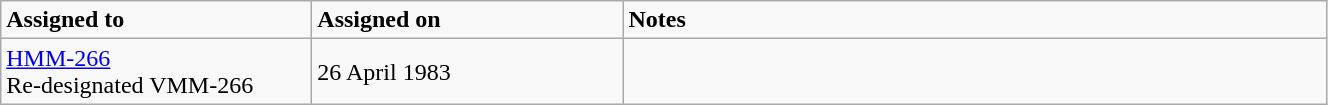<table class="wikitable" style="width: 70%;">
<tr>
<td style="width: 200px;"><strong>Assigned to</strong></td>
<td style="width: 200px;"><strong>Assigned on</strong></td>
<td><strong>Notes</strong></td>
</tr>
<tr>
<td><a href='#'>HMM-266</a><br>Re-designated VMM-266</td>
<td>26 April 1983</td>
<td></td>
</tr>
</table>
